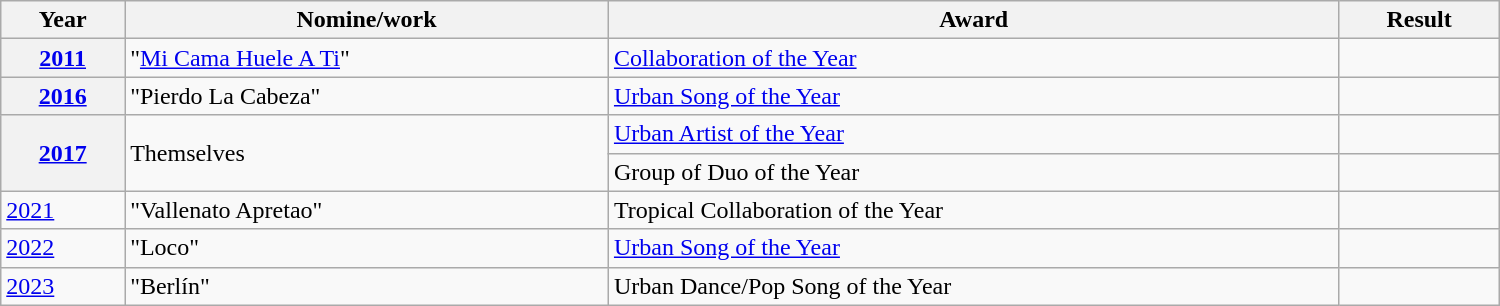<table class="wikitable plainrowheaders" width="1000">
<tr>
<th>Year</th>
<th>Nomine/work</th>
<th>Award</th>
<th>Result</th>
</tr>
<tr>
<th scope="row"><a href='#'>2011</a></th>
<td>"<a href='#'>Mi Cama Huele A Ti</a>"</td>
<td><a href='#'>Collaboration of the Year</a></td>
<td></td>
</tr>
<tr>
<th scope="row"><a href='#'>2016</a></th>
<td>"Pierdo La Cabeza"</td>
<td><a href='#'>Urban Song of the Year</a></td>
<td></td>
</tr>
<tr>
<th rowspan="2" scope="row"><a href='#'>2017</a></th>
<td rowspan="2">Themselves</td>
<td><a href='#'>Urban Artist of the Year</a></td>
<td></td>
</tr>
<tr>
<td>Group of Duo of the Year</td>
<td></td>
</tr>
<tr>
<td><a href='#'>2021</a></td>
<td>"Vallenato Apretao"</td>
<td>Tropical Collaboration of the Year</td>
<td></td>
</tr>
<tr>
<td><a href='#'>2022</a></td>
<td>"Loco"</td>
<td><a href='#'>Urban Song of the Year</a></td>
<td></td>
</tr>
<tr>
<td><a href='#'>2023</a></td>
<td>"Berlín"</td>
<td>Urban Dance/Pop Song of the Year</td>
<td></td>
</tr>
</table>
